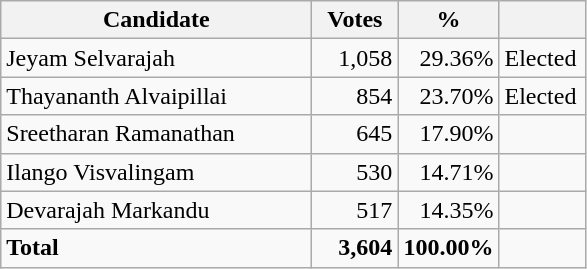<table class="wikitable" border="1" style="text-align:right;">
<tr>
<th align=left width="200">Candidate</th>
<th align=left width="50">Votes</th>
<th align=left width="40">%</th>
<th align=left width="50"></th>
</tr>
<tr>
<td align=left>Jeyam Selvarajah</td>
<td>1,058</td>
<td>29.36%</td>
<td align=left>Elected</td>
</tr>
<tr>
<td align=left>Thayananth Alvaipillai</td>
<td>854</td>
<td>23.70%</td>
<td align=left>Elected</td>
</tr>
<tr>
<td align=left>Sreetharan Ramanathan</td>
<td>645</td>
<td>17.90%</td>
<td></td>
</tr>
<tr>
<td align=left>Ilango Visvalingam</td>
<td>530</td>
<td>14.71%</td>
<td></td>
</tr>
<tr>
<td align=left>Devarajah Markandu</td>
<td>517</td>
<td>14.35%</td>
<td></td>
</tr>
<tr>
<td align=left><strong>Total</strong></td>
<td><strong>3,604</strong></td>
<td><strong>100.00%</strong></td>
<td></td>
</tr>
</table>
